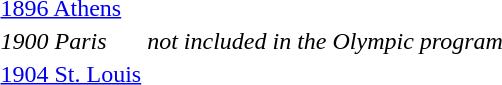<table>
<tr>
<td><a href='#'>1896 Athens</a><br></td>
<td></td>
<td></td>
<td></td>
</tr>
<tr>
<td><em>1900 Paris</em></td>
<td colspan=3 align=center><em>not included in the Olympic program</em></td>
</tr>
<tr>
<td><a href='#'>1904 St. Louis</a><br></td>
<td></td>
<td></td>
<td></td>
</tr>
</table>
